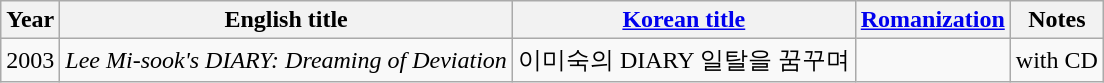<table class="wikitable sortable">
<tr>
<th>Year</th>
<th>English title</th>
<th><a href='#'>Korean title</a></th>
<th><a href='#'>Romanization</a></th>
<th>Notes</th>
</tr>
<tr>
<td>2003</td>
<td><em>Lee Mi-sook's DIARY: Dreaming of Deviation</em></td>
<td>이미숙의 DIARY 일탈을 꿈꾸며</td>
<td></td>
<td>with CD</td>
</tr>
</table>
